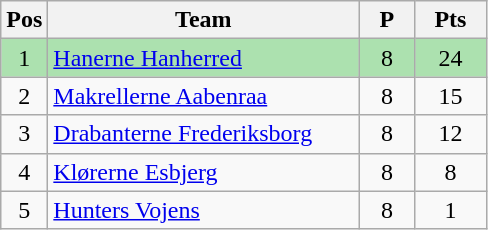<table class="wikitable" style="font-size: 100%">
<tr>
<th width=20>Pos</th>
<th width=200>Team</th>
<th width=30>P</th>
<th width=40>Pts</th>
</tr>
<tr align=center style="background:#ACE1AF;">
<td>1</td>
<td align="left"><a href='#'>Hanerne Hanherred</a></td>
<td>8</td>
<td>24</td>
</tr>
<tr align=center>
<td>2</td>
<td align="left"><a href='#'>Makrellerne Aabenraa</a></td>
<td>8</td>
<td>15</td>
</tr>
<tr align=center>
<td>3</td>
<td align="left"><a href='#'>Drabanterne Frederiksborg</a></td>
<td>8</td>
<td>12</td>
</tr>
<tr align=center>
<td>4</td>
<td align="left"><a href='#'>Klørerne Esbjerg</a></td>
<td>8</td>
<td>8</td>
</tr>
<tr align=center>
<td>5</td>
<td align="left"><a href='#'>Hunters Vojens</a></td>
<td>8</td>
<td>1</td>
</tr>
</table>
